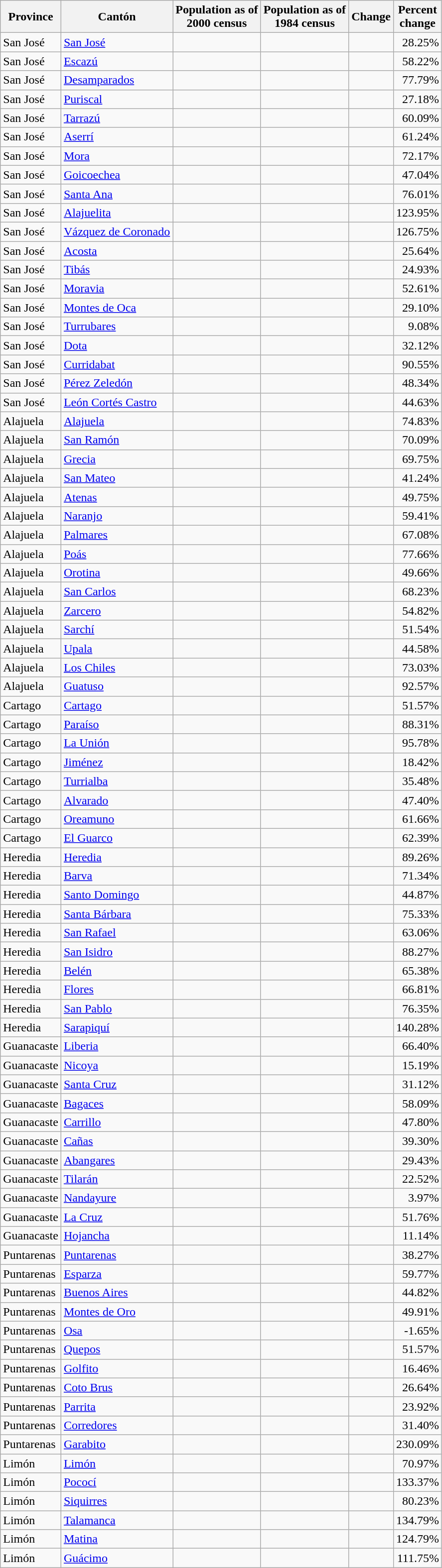<table class="wikitable sortable" style="text-align: right;">
<tr>
<th>Province</th>
<th>Cantón</th>
<th>Population as of<br>2000 census</th>
<th>Population as of<br>1984 census</th>
<th>Change</th>
<th>Percent<br>change</th>
</tr>
<tr>
<td style="text-align: left;">San José</td>
<td style="text-align: left;"><a href='#'>San José</a></td>
<td></td>
<td></td>
<td> </td>
<td>28.25% </td>
</tr>
<tr>
<td style="text-align: left;">San José</td>
<td style="text-align: left;"><a href='#'>Escazú</a></td>
<td></td>
<td></td>
<td> </td>
<td>58.22% </td>
</tr>
<tr>
<td style="text-align: left;">San José</td>
<td style="text-align: left;"><a href='#'>Desamparados</a></td>
<td></td>
<td></td>
<td> </td>
<td>77.79% </td>
</tr>
<tr>
<td style="text-align: left;">San José</td>
<td style="text-align: left;"><a href='#'>Puriscal</a></td>
<td></td>
<td></td>
<td> </td>
<td>27.18% </td>
</tr>
<tr>
<td style="text-align: left;">San José</td>
<td style="text-align: left;"><a href='#'>Tarrazú</a></td>
<td></td>
<td></td>
<td> </td>
<td>60.09% </td>
</tr>
<tr>
<td style="text-align: left;">San José</td>
<td style="text-align: left;"><a href='#'>Aserrí</a></td>
<td></td>
<td></td>
<td> </td>
<td>61.24% </td>
</tr>
<tr>
<td style="text-align: left;">San José</td>
<td style="text-align: left;"><a href='#'>Mora</a></td>
<td></td>
<td></td>
<td> </td>
<td>72.17% </td>
</tr>
<tr>
<td style="text-align: left;">San José</td>
<td style="text-align: left;"><a href='#'>Goicoechea</a></td>
<td></td>
<td></td>
<td> </td>
<td>47.04% </td>
</tr>
<tr>
<td style="text-align: left;">San José</td>
<td style="text-align: left;"><a href='#'>Santa Ana</a></td>
<td></td>
<td></td>
<td> </td>
<td>76.01% </td>
</tr>
<tr>
<td style="text-align: left;">San José</td>
<td style="text-align: left;"><a href='#'>Alajuelita</a></td>
<td></td>
<td></td>
<td> </td>
<td>123.95% </td>
</tr>
<tr>
<td style="text-align: left;">San José</td>
<td style="text-align: left;"><a href='#'>Vázquez de Coronado</a></td>
<td></td>
<td></td>
<td> </td>
<td>126.75% </td>
</tr>
<tr>
<td style="text-align: left;">San José</td>
<td style="text-align: left;"><a href='#'>Acosta</a></td>
<td></td>
<td></td>
<td> </td>
<td>25.64% </td>
</tr>
<tr>
<td style="text-align: left;">San José</td>
<td style="text-align: left;"><a href='#'>Tibás</a></td>
<td></td>
<td></td>
<td> </td>
<td>24.93% </td>
</tr>
<tr>
<td style="text-align: left;">San José</td>
<td style="text-align: left;"><a href='#'>Moravia</a></td>
<td></td>
<td></td>
<td> </td>
<td>52.61% </td>
</tr>
<tr>
<td style="text-align: left;">San José</td>
<td style="text-align: left;"><a href='#'>Montes de Oca</a></td>
<td></td>
<td></td>
<td> </td>
<td>29.10% </td>
</tr>
<tr>
<td style="text-align: left;">San José</td>
<td style="text-align: left;"><a href='#'>Turrubares</a></td>
<td></td>
<td></td>
<td> </td>
<td>9.08% </td>
</tr>
<tr>
<td style="text-align: left;">San José</td>
<td style="text-align: left;"><a href='#'>Dota</a></td>
<td></td>
<td></td>
<td> </td>
<td>32.12% </td>
</tr>
<tr>
<td style="text-align: left;">San José</td>
<td style="text-align: left;"><a href='#'>Curridabat</a></td>
<td></td>
<td></td>
<td> </td>
<td>90.55% </td>
</tr>
<tr>
<td style="text-align: left;">San José</td>
<td style="text-align: left;"><a href='#'>Pérez Zeledón</a></td>
<td></td>
<td></td>
<td> </td>
<td>48.34% </td>
</tr>
<tr>
<td style="text-align: left;">San José</td>
<td style="text-align: left;"><a href='#'>León Cortés Castro</a></td>
<td></td>
<td></td>
<td> </td>
<td>44.63% </td>
</tr>
<tr>
<td style="text-align: left;">Alajuela</td>
<td style="text-align: left;"><a href='#'>Alajuela</a></td>
<td></td>
<td></td>
<td> </td>
<td>74.83% </td>
</tr>
<tr>
<td style="text-align: left;">Alajuela</td>
<td style="text-align: left;"><a href='#'>San Ramón</a></td>
<td></td>
<td></td>
<td> </td>
<td>70.09% </td>
</tr>
<tr>
<td style="text-align: left;">Alajuela</td>
<td style="text-align: left;"><a href='#'>Grecia</a></td>
<td></td>
<td></td>
<td> </td>
<td>69.75% </td>
</tr>
<tr>
<td style="text-align: left;">Alajuela</td>
<td style="text-align: left;"><a href='#'>San Mateo</a></td>
<td></td>
<td></td>
<td> </td>
<td>41.24% </td>
</tr>
<tr>
<td style="text-align: left;">Alajuela</td>
<td style="text-align: left;"><a href='#'>Atenas</a></td>
<td></td>
<td></td>
<td> </td>
<td>49.75% </td>
</tr>
<tr>
<td style="text-align: left;">Alajuela</td>
<td style="text-align: left;"><a href='#'>Naranjo</a></td>
<td></td>
<td></td>
<td> </td>
<td>59.41% </td>
</tr>
<tr>
<td style="text-align: left;">Alajuela</td>
<td style="text-align: left;"><a href='#'>Palmares</a></td>
<td></td>
<td></td>
<td> </td>
<td>67.08% </td>
</tr>
<tr>
<td style="text-align: left;">Alajuela</td>
<td style="text-align: left;"><a href='#'>Poás</a></td>
<td></td>
<td></td>
<td> </td>
<td>77.66% </td>
</tr>
<tr>
<td style="text-align: left;">Alajuela</td>
<td style="text-align: left;"><a href='#'>Orotina</a></td>
<td></td>
<td></td>
<td> </td>
<td>49.66% </td>
</tr>
<tr>
<td style="text-align: left;">Alajuela</td>
<td style="text-align: left;"><a href='#'>San Carlos</a></td>
<td></td>
<td></td>
<td> </td>
<td>68.23% </td>
</tr>
<tr>
<td style="text-align: left;">Alajuela</td>
<td style="text-align: left;"><a href='#'>Zarcero</a></td>
<td></td>
<td></td>
<td> </td>
<td>54.82% </td>
</tr>
<tr>
<td style="text-align: left;">Alajuela</td>
<td style="text-align: left;"><a href='#'>Sarchí</a></td>
<td></td>
<td></td>
<td> </td>
<td>51.54% </td>
</tr>
<tr>
<td style="text-align: left;">Alajuela</td>
<td style="text-align: left;"><a href='#'>Upala</a></td>
<td></td>
<td></td>
<td> </td>
<td>44.58% </td>
</tr>
<tr>
<td style="text-align: left;">Alajuela</td>
<td style="text-align: left;"><a href='#'>Los Chiles</a></td>
<td></td>
<td></td>
<td> </td>
<td>73.03% </td>
</tr>
<tr>
<td style="text-align: left;">Alajuela</td>
<td style="text-align: left;"><a href='#'>Guatuso</a></td>
<td></td>
<td></td>
<td> </td>
<td>92.57% </td>
</tr>
<tr>
<td style="text-align: left;">Cartago</td>
<td style="text-align: left;"><a href='#'>Cartago</a></td>
<td></td>
<td></td>
<td> </td>
<td>51.57% </td>
</tr>
<tr>
<td style="text-align: left;">Cartago</td>
<td style="text-align: left;"><a href='#'>Paraíso</a></td>
<td></td>
<td></td>
<td> </td>
<td>88.31% </td>
</tr>
<tr>
<td style="text-align: left;">Cartago</td>
<td style="text-align: left;"><a href='#'>La Unión</a></td>
<td></td>
<td></td>
<td> </td>
<td>95.78% </td>
</tr>
<tr>
<td style="text-align: left;">Cartago</td>
<td style="text-align: left;"><a href='#'>Jiménez</a></td>
<td></td>
<td></td>
<td> </td>
<td>18.42% </td>
</tr>
<tr>
<td style="text-align: left;">Cartago</td>
<td style="text-align: left;"><a href='#'>Turrialba</a></td>
<td></td>
<td></td>
<td> </td>
<td>35.48% </td>
</tr>
<tr>
<td style="text-align: left;">Cartago</td>
<td style="text-align: left;"><a href='#'>Alvarado</a></td>
<td></td>
<td></td>
<td> </td>
<td>47.40% </td>
</tr>
<tr>
<td style="text-align: left;">Cartago</td>
<td style="text-align: left;"><a href='#'>Oreamuno</a></td>
<td></td>
<td></td>
<td> </td>
<td>61.66% </td>
</tr>
<tr>
<td style="text-align: left;">Cartago</td>
<td style="text-align: left;"><a href='#'>El Guarco</a></td>
<td></td>
<td></td>
<td> </td>
<td>62.39% </td>
</tr>
<tr>
<td style="text-align: left;">Heredia</td>
<td style="text-align: left;"><a href='#'>Heredia</a></td>
<td></td>
<td></td>
<td> </td>
<td>89.26% </td>
</tr>
<tr>
<td style="text-align: left;">Heredia</td>
<td style="text-align: left;"><a href='#'>Barva</a></td>
<td></td>
<td></td>
<td> </td>
<td>71.34% </td>
</tr>
<tr>
<td style="text-align: left;">Heredia</td>
<td style="text-align: left;"><a href='#'>Santo Domingo</a></td>
<td></td>
<td></td>
<td> </td>
<td>44.87% </td>
</tr>
<tr>
<td style="text-align: left;">Heredia</td>
<td style="text-align: left;"><a href='#'>Santa Bárbara</a></td>
<td></td>
<td></td>
<td> </td>
<td>75.33% </td>
</tr>
<tr>
<td style="text-align: left;">Heredia</td>
<td style="text-align: left;"><a href='#'>San Rafael</a></td>
<td></td>
<td></td>
<td> </td>
<td>63.06% </td>
</tr>
<tr>
<td style="text-align: left;">Heredia</td>
<td style="text-align: left;"><a href='#'>San Isidro</a></td>
<td></td>
<td></td>
<td> </td>
<td>88.27% </td>
</tr>
<tr>
<td style="text-align: left;">Heredia</td>
<td style="text-align: left;"><a href='#'>Belén</a></td>
<td></td>
<td></td>
<td> </td>
<td>65.38% </td>
</tr>
<tr>
<td style="text-align: left;">Heredia</td>
<td style="text-align: left;"><a href='#'>Flores</a></td>
<td></td>
<td></td>
<td> </td>
<td>66.81% </td>
</tr>
<tr>
<td style="text-align: left;">Heredia</td>
<td style="text-align: left;"><a href='#'>San Pablo</a></td>
<td></td>
<td></td>
<td> </td>
<td>76.35% </td>
</tr>
<tr>
<td style="text-align: left;">Heredia</td>
<td style="text-align: left;"><a href='#'>Sarapiquí</a></td>
<td></td>
<td></td>
<td> </td>
<td>140.28% </td>
</tr>
<tr>
<td style="text-align: left;">Guanacaste</td>
<td style="text-align: left;"><a href='#'>Liberia</a></td>
<td></td>
<td></td>
<td> </td>
<td>66.40% </td>
</tr>
<tr>
<td style="text-align: left;">Guanacaste</td>
<td style="text-align: left;"><a href='#'>Nicoya</a></td>
<td></td>
<td></td>
<td> </td>
<td>15.19% </td>
</tr>
<tr>
<td style="text-align: left;">Guanacaste</td>
<td style="text-align: left;"><a href='#'>Santa Cruz</a></td>
<td></td>
<td></td>
<td> </td>
<td>31.12% </td>
</tr>
<tr>
<td style="text-align: left;">Guanacaste</td>
<td style="text-align: left;"><a href='#'>Bagaces</a></td>
<td></td>
<td></td>
<td> </td>
<td>58.09% </td>
</tr>
<tr>
<td style="text-align: left;">Guanacaste</td>
<td style="text-align: left;"><a href='#'>Carrillo</a></td>
<td></td>
<td></td>
<td> </td>
<td>47.80% </td>
</tr>
<tr>
<td style="text-align: left;">Guanacaste</td>
<td style="text-align: left;"><a href='#'>Cañas</a></td>
<td></td>
<td></td>
<td> </td>
<td>39.30% </td>
</tr>
<tr>
<td style="text-align: left;">Guanacaste</td>
<td style="text-align: left;"><a href='#'>Abangares</a></td>
<td></td>
<td></td>
<td> </td>
<td>29.43% </td>
</tr>
<tr>
<td style="text-align: left;">Guanacaste</td>
<td style="text-align: left;"><a href='#'>Tilarán</a></td>
<td></td>
<td></td>
<td> </td>
<td>22.52% </td>
</tr>
<tr>
<td style="text-align: left;">Guanacaste</td>
<td style="text-align: left;"><a href='#'>Nandayure</a></td>
<td></td>
<td></td>
<td> </td>
<td>3.97% </td>
</tr>
<tr>
<td style="text-align: left;">Guanacaste</td>
<td style="text-align: left;"><a href='#'>La Cruz</a></td>
<td></td>
<td></td>
<td> </td>
<td>51.76% </td>
</tr>
<tr>
<td style="text-align: left;">Guanacaste</td>
<td style="text-align: left;"><a href='#'>Hojancha</a></td>
<td></td>
<td></td>
<td> </td>
<td>11.14% </td>
</tr>
<tr>
<td style="text-align: left;">Puntarenas</td>
<td style="text-align: left;"><a href='#'>Puntarenas</a></td>
<td></td>
<td></td>
<td> </td>
<td>38.27% </td>
</tr>
<tr>
<td style="text-align: left;">Puntarenas</td>
<td style="text-align: left;"><a href='#'>Esparza</a></td>
<td></td>
<td></td>
<td> </td>
<td>59.77% </td>
</tr>
<tr>
<td style="text-align: left;">Puntarenas</td>
<td style="text-align: left;"><a href='#'>Buenos Aires</a></td>
<td></td>
<td></td>
<td> </td>
<td>44.82% </td>
</tr>
<tr>
<td style="text-align: left;">Puntarenas</td>
<td style="text-align: left;"><a href='#'>Montes de Oro</a></td>
<td></td>
<td></td>
<td> </td>
<td>49.91% </td>
</tr>
<tr>
<td style="text-align: left;">Puntarenas</td>
<td style="text-align: left;"><a href='#'>Osa</a></td>
<td></td>
<td></td>
<td> </td>
<td>-1.65% </td>
</tr>
<tr>
<td style="text-align: left;">Puntarenas</td>
<td style="text-align: left;"><a href='#'>Quepos</a></td>
<td></td>
<td></td>
<td> </td>
<td>51.57% </td>
</tr>
<tr>
<td style="text-align: left;">Puntarenas</td>
<td style="text-align: left;"><a href='#'>Golfito</a></td>
<td></td>
<td></td>
<td> </td>
<td>16.46% </td>
</tr>
<tr>
<td style="text-align: left;">Puntarenas</td>
<td style="text-align: left;"><a href='#'>Coto Brus</a></td>
<td></td>
<td></td>
<td> </td>
<td>26.64% </td>
</tr>
<tr>
<td style="text-align: left;">Puntarenas</td>
<td style="text-align: left;"><a href='#'>Parrita</a></td>
<td></td>
<td></td>
<td> </td>
<td>23.92% </td>
</tr>
<tr>
<td style="text-align: left;">Puntarenas</td>
<td style="text-align: left;"><a href='#'>Corredores</a></td>
<td></td>
<td></td>
<td> </td>
<td>31.40% </td>
</tr>
<tr>
<td style="text-align: left;">Puntarenas</td>
<td style="text-align: left;"><a href='#'>Garabito</a></td>
<td></td>
<td></td>
<td> </td>
<td>230.09% </td>
</tr>
<tr>
<td style="text-align: left;">Limón</td>
<td style="text-align: left;"><a href='#'>Limón</a></td>
<td></td>
<td></td>
<td> </td>
<td>70.97% </td>
</tr>
<tr>
<td style="text-align: left;">Limón</td>
<td style="text-align: left;"><a href='#'>Pococí</a></td>
<td></td>
<td></td>
<td> </td>
<td>133.37% </td>
</tr>
<tr>
<td style="text-align: left;">Limón</td>
<td style="text-align: left;"><a href='#'>Siquirres</a></td>
<td></td>
<td></td>
<td> </td>
<td>80.23% </td>
</tr>
<tr>
<td style="text-align: left;">Limón</td>
<td style="text-align: left;"><a href='#'>Talamanca</a></td>
<td></td>
<td></td>
<td> </td>
<td>134.79% </td>
</tr>
<tr>
<td style="text-align: left;">Limón</td>
<td style="text-align: left;"><a href='#'>Matina</a></td>
<td></td>
<td></td>
<td> </td>
<td>124.79% </td>
</tr>
<tr>
<td style="text-align: left;">Limón</td>
<td style="text-align: left;"><a href='#'>Guácimo</a></td>
<td></td>
<td></td>
<td> </td>
<td>111.75% </td>
</tr>
</table>
